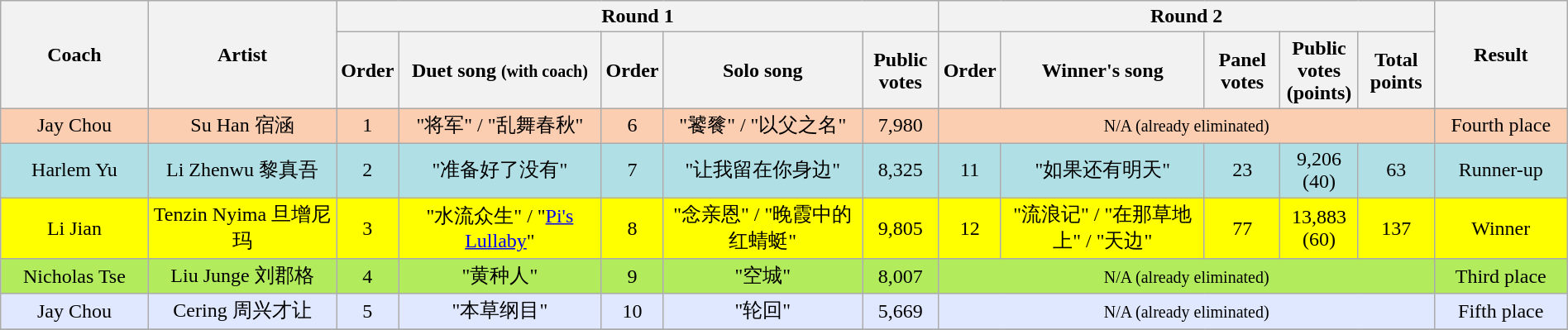<table class="wikitable" style="text-align:center; width:100%;">
<tr>
<th rowspan="2" scope="col" style="width:10%;">Coach</th>
<th rowspan="2" scope="col" style="width:13%;">Artist</th>
<th colspan="5" scope="col">Round 1</th>
<th colspan="5" scope="col">Round 2</th>
<th rowspan="2" scope="col" style="width:9%;">Result</th>
</tr>
<tr>
<th scope="col" style="width:2%;">Order</th>
<th scope="col" style="width:14%;">Duet song <small>(with coach)</small></th>
<th scope="col" style="width:2%;">Order</th>
<th scope="col" style="width:14%;">Solo song</th>
<th scope="col" style="width:5%;">Public votes</th>
<th scope="col" style="width:2%;">Order</th>
<th scope="col" style="width:14%;">Winner's song</th>
<th scope="col" style="width:5%;">Panel votes</th>
<th scope="col" style="width:5%;">Public votes (points)</th>
<th scope="col" style="width:5%;">Total points</th>
</tr>
<tr style="background:#FBCEB1;">
<td>Jay Chou</td>
<td>Su Han 宿涵</td>
<td>1</td>
<td>"将军" / "乱舞春秋" </td>
<td>6</td>
<td>"饕餮" / "以父之名"</td>
<td>7,980</td>
<td colspan="5"><small>N/A (already eliminated)</small></td>
<td>Fourth place</td>
</tr>
<tr style="background:#B0E0E6;">
<td>Harlem Yu</td>
<td>Li Zhenwu 黎真吾</td>
<td>2</td>
<td>"准备好了没有"</td>
<td>7</td>
<td>"让我留在你身边"</td>
<td>8,325</td>
<td>11</td>
<td>"如果还有明天"</td>
<td>23</td>
<td>9,206 (40)</td>
<td>63</td>
<td>Runner-up</td>
</tr>
<tr style="background:yellow;">
<td>Li Jian</td>
<td>Tenzin Nyima 旦增尼玛</td>
<td>3</td>
<td>"水流众生" / "<a href='#'>Pi's Lullaby</a>"</td>
<td>8</td>
<td>"念亲恩" / "晚霞中的红蜻蜓"</td>
<td>9,805</td>
<td>12</td>
<td>"流浪记" / "在那草地上" / "天边"</td>
<td>77</td>
<td>13,883 (60)</td>
<td>137</td>
<td>Winner</td>
</tr>
<tr style="background:#B2EC5D;">
<td>Nicholas Tse</td>
<td>Liu Junge 刘郡格</td>
<td>4</td>
<td>"黄种人"</td>
<td>9</td>
<td>"空城"</td>
<td>8,007</td>
<td colspan="5"><small>N/A (already eliminated)</small></td>
<td>Third place</td>
</tr>
<tr style="background:#E0E8FF;">
<td>Jay Chou</td>
<td>Cering 周兴才让</td>
<td>5</td>
<td>"本草纲目"</td>
<td>10</td>
<td>"轮回"</td>
<td>5,669</td>
<td colspan="5"><small>N/A (already eliminated)</small></td>
<td>Fifth place</td>
</tr>
<tr>
</tr>
</table>
